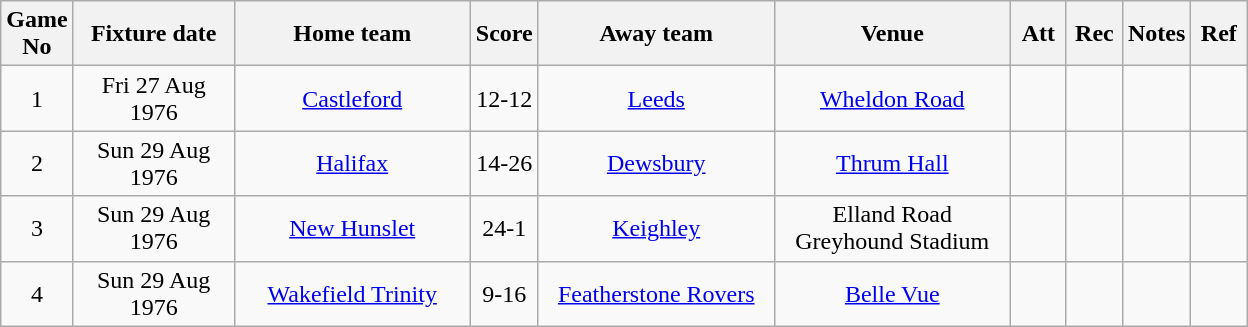<table class="wikitable" style="text-align:center;">
<tr>
<th width=20 abbr="No">Game No</th>
<th width=100 abbr="Date">Fixture date</th>
<th width=150 abbr="Home team">Home team</th>
<th width=20 abbr="Score">Score</th>
<th width=150 abbr="Away team">Away team</th>
<th width=150 abbr="Venue">Venue</th>
<th width=30 abbr="Att">Att</th>
<th width=30 abbr="Rec">Rec</th>
<th width=20 abbr="Notes">Notes</th>
<th width=30 abbr="Ref">Ref</th>
</tr>
<tr>
<td>1</td>
<td>Fri 27 Aug 1976</td>
<td><a href='#'>Castleford</a></td>
<td>12-12</td>
<td><a href='#'>Leeds</a></td>
<td><a href='#'>Wheldon Road</a></td>
<td></td>
<td></td>
<td></td>
<td></td>
</tr>
<tr>
<td>2</td>
<td>Sun 29 Aug 1976</td>
<td><a href='#'>Halifax</a></td>
<td>14-26</td>
<td><a href='#'>Dewsbury</a></td>
<td><a href='#'>Thrum Hall</a></td>
<td></td>
<td></td>
<td></td>
<td></td>
</tr>
<tr>
<td>3</td>
<td>Sun 29 Aug 1976</td>
<td><a href='#'>New Hunslet</a></td>
<td>24-1</td>
<td><a href='#'>Keighley</a></td>
<td>Elland Road Greyhound Stadium</td>
<td></td>
<td></td>
<td></td>
<td></td>
</tr>
<tr>
<td>4</td>
<td>Sun 29 Aug 1976</td>
<td><a href='#'>Wakefield Trinity</a></td>
<td>9-16</td>
<td><a href='#'>Featherstone Rovers</a></td>
<td><a href='#'>Belle Vue</a></td>
<td></td>
<td></td>
<td></td>
<td></td>
</tr>
</table>
